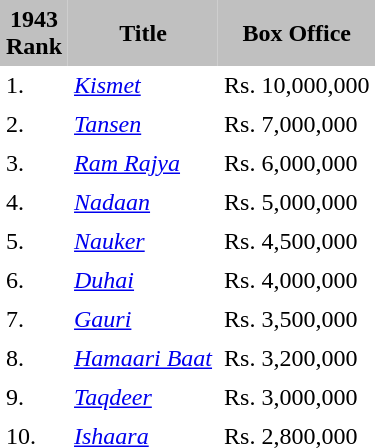<table cellspacing="0" cellpadding="4" border="0">
<tr style="background:silver; text-align:center;">
<td><strong>1943</strong><br><strong>Rank</strong></td>
<td><strong>Title</strong></td>
<td><strong>Box Office</strong></td>
</tr>
<tr>
<td>1.</td>
<td><em><a href='#'>Kismet</a></em></td>
<td>Rs. 10,000,000</td>
</tr>
<tr>
<td>2.</td>
<td><em><a href='#'>Tansen</a></em></td>
<td>Rs. 7,000,000</td>
</tr>
<tr>
<td>3.</td>
<td><em><a href='#'>Ram Rajya</a></em></td>
<td>Rs. 6,000,000</td>
</tr>
<tr>
<td>4.</td>
<td><em><a href='#'>Nadaan</a></em></td>
<td>Rs. 5,000,000</td>
</tr>
<tr>
<td>5.</td>
<td><em><a href='#'>Nauker</a></em></td>
<td>Rs. 4,500,000</td>
</tr>
<tr>
<td>6.</td>
<td><em><a href='#'>Duhai</a></em></td>
<td>Rs. 4,000,000</td>
</tr>
<tr>
<td>7.</td>
<td><em><a href='#'>Gauri</a></em></td>
<td>Rs. 3,500,000</td>
</tr>
<tr>
<td>8.</td>
<td><em><a href='#'>Hamaari Baat</a></em></td>
<td>Rs. 3,200,000</td>
</tr>
<tr>
<td>9.</td>
<td><em><a href='#'>Taqdeer</a></em></td>
<td>Rs. 3,000,000</td>
</tr>
<tr>
<td>10.</td>
<td><em><a href='#'>Ishaara</a></em></td>
<td>Rs. 2,800,000</td>
</tr>
</table>
